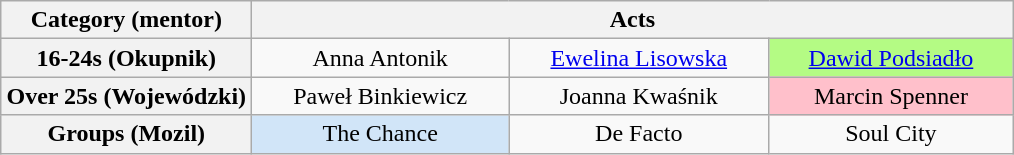<table class="wikitable" style="text-align:center">
<tr>
<th scope="col" style="width:160px;">Category (mentor)</th>
<th scope="col" colspan="4" style="width:500px;">Acts</th>
</tr>
<tr>
<th scope="row">16-24s (Okupnik)</th>
<td>Anna Antonik</td>
<td><a href='#'>Ewelina Lisowska</a></td>
<td bgcolor="B4FB84"><a href='#'>Dawid Podsiadło</a></td>
</tr>
<tr>
<th scope="row">Over 25s (Wojewódzki)</th>
<td>Paweł Binkiewicz</td>
<td>Joanna Kwaśnik</td>
<td bgcolor="pink">Marcin Spenner</td>
</tr>
<tr>
<th scope="row">Groups (Mozil)</th>
<td bgcolor="d1e5f8">The Chance</td>
<td>De Facto</td>
<td>Soul City</td>
</tr>
</table>
